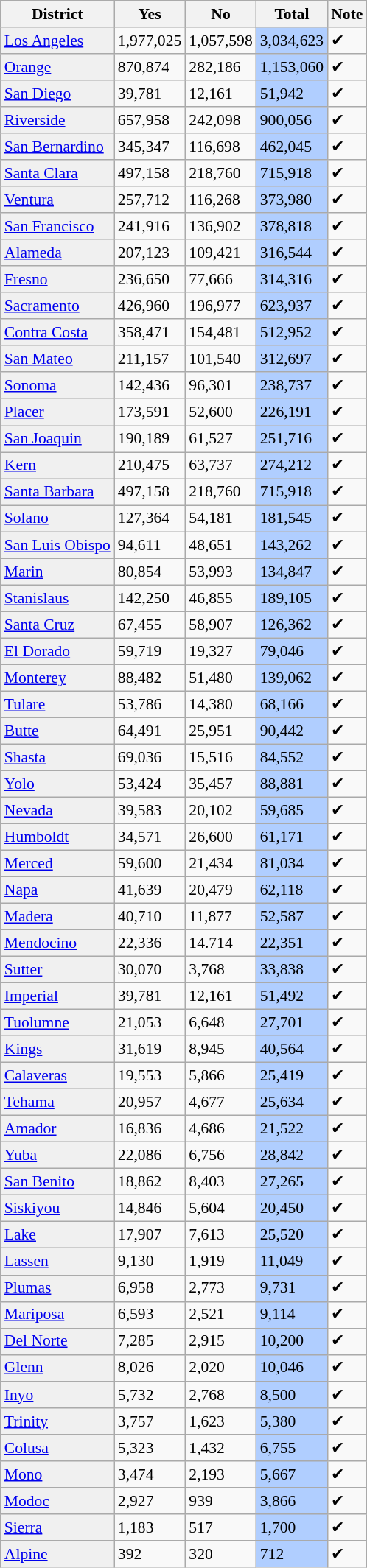<table class="wikitable sortable" style="font-size:90%; line-height:1.2">
<tr>
<th>District</th>
<th>Yes</th>
<th>No</th>
<th>Total</th>
<th>Note</th>
</tr>
<tr>
<td style="background:#f0f0f0;"><a href='#'>Los Angeles</a></td>
<td>1,977,025</td>
<td>1,057,598</td>
<td style="background:#b0ceff">3,034,623</td>
<td>✔</td>
</tr>
<tr>
<td style="background:#f0f0f0;"><a href='#'>Orange</a></td>
<td>870,874</td>
<td>282,186</td>
<td style="background:#b0ceff">1,153,060</td>
<td>✔</td>
</tr>
<tr>
<td style="background:#f0f0f0;"><a href='#'>San Diego</a></td>
<td>39,781</td>
<td>12,161</td>
<td style="background:#b0ceff">51,942</td>
<td>✔</td>
</tr>
<tr>
<td style="background:#f0f0f0;"><a href='#'>Riverside</a></td>
<td>657,958</td>
<td>242,098</td>
<td style="background:#b0ceff">900,056</td>
<td>✔</td>
</tr>
<tr>
<td style="background:#f0f0f0;"><a href='#'>San Bernardino</a></td>
<td>345,347</td>
<td>116,698</td>
<td style="background:#b0ceff">462,045</td>
<td>✔</td>
</tr>
<tr>
<td style="background:#f0f0f0;"><a href='#'>Santa Clara</a></td>
<td>497,158</td>
<td>218,760</td>
<td style="background:#b0ceff">715,918</td>
<td>✔</td>
</tr>
<tr>
<td style="background:#f0f0f0;"><a href='#'>Ventura</a></td>
<td>257,712</td>
<td>116,268</td>
<td style="background:#b0ceff">373,980</td>
<td>✔</td>
</tr>
<tr>
<td style="background:#f0f0f0;"><a href='#'>San Francisco</a></td>
<td>241,916</td>
<td>136,902</td>
<td style="background:#b0ceff">378,818</td>
<td>✔</td>
</tr>
<tr>
<td style="background:#f0f0f0;"><a href='#'>Alameda</a></td>
<td>207,123</td>
<td>109,421</td>
<td style="background:#b0ceff">316,544</td>
<td>✔</td>
</tr>
<tr>
<td style="background:#f0f0f0;"><a href='#'>Fresno</a></td>
<td>236,650</td>
<td>77,666</td>
<td style="background:#b0ceff">314,316</td>
<td>✔</td>
</tr>
<tr>
<td style="background:#f0f0f0;"><a href='#'>Sacramento</a></td>
<td>426,960</td>
<td>196,977</td>
<td style="background:#b0ceff">623,937</td>
<td>✔</td>
</tr>
<tr>
<td style="background:#f0f0f0;"><a href='#'>Contra Costa</a></td>
<td>358,471</td>
<td>154,481</td>
<td style="background:#b0ceff">512,952</td>
<td>✔</td>
</tr>
<tr>
<td style="background:#f0f0f0;"><a href='#'>San Mateo</a></td>
<td>211,157</td>
<td>101,540</td>
<td style="background:#b0ceff">312,697</td>
<td>✔</td>
</tr>
<tr>
<td style="background:#f0f0f0;"><a href='#'>Sonoma</a></td>
<td>142,436</td>
<td>96,301</td>
<td style="background:#b0ceff">238,737</td>
<td>✔</td>
</tr>
<tr>
<td style="background:#f0f0f0;"><a href='#'>Placer</a></td>
<td>173,591</td>
<td>52,600</td>
<td style="background:#b0ceff">226,191</td>
<td>✔</td>
</tr>
<tr>
<td style="background:#f0f0f0;"><a href='#'>San Joaquin</a></td>
<td>190,189</td>
<td>61,527</td>
<td style="background:#b0ceff">251,716</td>
<td>✔</td>
</tr>
<tr>
<td style="background:#f0f0f0;"><a href='#'>Kern</a></td>
<td>210,475</td>
<td>63,737</td>
<td style="background:#b0ceff">274,212</td>
<td>✔</td>
</tr>
<tr>
<td style="background:#f0f0f0;"><a href='#'>Santa Barbara</a></td>
<td>497,158</td>
<td>218,760</td>
<td style="background:#b0ceff">715,918</td>
<td>✔</td>
</tr>
<tr>
<td style="background:#f0f0f0;"><a href='#'>Solano</a></td>
<td>127,364</td>
<td>54,181</td>
<td style="background:#b0ceff">181,545</td>
<td>✔</td>
</tr>
<tr>
<td style="background:#f0f0f0;"><a href='#'>San Luis Obispo</a></td>
<td>94,611</td>
<td>48,651</td>
<td style="background:#b0ceff">143,262</td>
<td>✔</td>
</tr>
<tr>
<td style="background:#f0f0f0;"><a href='#'>Marin</a></td>
<td>80,854</td>
<td>53,993</td>
<td style="background:#b0ceff">134,847</td>
<td>✔</td>
</tr>
<tr>
<td style="background:#f0f0f0;"><a href='#'>Stanislaus</a></td>
<td>142,250</td>
<td>46,855</td>
<td style="background:#b0ceff">189,105</td>
<td>✔</td>
</tr>
<tr>
<td style="background:#f0f0f0;"><a href='#'>Santa Cruz</a></td>
<td>67,455</td>
<td>58,907</td>
<td style="background:#b0ceff">126,362</td>
<td>✔</td>
</tr>
<tr>
<td style="background:#f0f0f0;"><a href='#'>El Dorado</a></td>
<td>59,719</td>
<td>19,327</td>
<td style="background:#b0ceff">79,046</td>
<td>✔</td>
</tr>
<tr>
<td style="background:#f0f0f0;"><a href='#'>Monterey</a></td>
<td>88,482</td>
<td>51,480</td>
<td style="background:#b0ceff">139,062</td>
<td>✔</td>
</tr>
<tr>
<td style="background:#f0f0f0;"><a href='#'>Tulare</a></td>
<td>53,786</td>
<td>14,380</td>
<td style="background:#b0ceff">68,166</td>
<td>✔</td>
</tr>
<tr>
<td style="background:#f0f0f0;"><a href='#'>Butte</a></td>
<td>64,491</td>
<td>25,951</td>
<td style="background:#b0ceff">90,442</td>
<td>✔</td>
</tr>
<tr>
<td style="background:#f0f0f0;"><a href='#'>Shasta</a></td>
<td>69,036</td>
<td>15,516</td>
<td style="background:#b0ceff">84,552</td>
<td>✔</td>
</tr>
<tr>
<td style="background:#f0f0f0;"><a href='#'>Yolo</a></td>
<td>53,424</td>
<td>35,457</td>
<td style="background:#b0ceff">88,881</td>
<td>✔</td>
</tr>
<tr>
<td style="background:#f0f0f0;"><a href='#'>Nevada</a></td>
<td>39,583</td>
<td>20,102</td>
<td style="background:#b0ceff">59,685</td>
<td>✔</td>
</tr>
<tr>
<td style="background:#f0f0f0;"><a href='#'>Humboldt</a></td>
<td>34,571</td>
<td>26,600</td>
<td style="background:#b0ceff">61,171</td>
<td>✔</td>
</tr>
<tr>
<td style="background:#f0f0f0;"><a href='#'>Merced</a></td>
<td>59,600</td>
<td>21,434</td>
<td style="background:#b0ceff">81,034</td>
<td>✔</td>
</tr>
<tr>
<td style="background:#f0f0f0;"><a href='#'>Napa</a></td>
<td>41,639</td>
<td>20,479</td>
<td style="background:#b0ceff">62,118</td>
<td>✔</td>
</tr>
<tr>
<td style="background:#f0f0f0;"><a href='#'>Madera</a></td>
<td>40,710</td>
<td>11,877</td>
<td style="background:#b0ceff">52,587</td>
<td>✔</td>
</tr>
<tr>
<td style="background:#f0f0f0;"><a href='#'>Mendocino</a></td>
<td>22,336</td>
<td>14.714</td>
<td style="background:#b0ceff">22,351</td>
<td>✔</td>
</tr>
<tr>
<td style="background:#f0f0f0;"><a href='#'>Sutter</a></td>
<td>30,070</td>
<td>3,768</td>
<td style="background:#b0ceff">33,838</td>
<td>✔</td>
</tr>
<tr>
<td style="background:#f0f0f0;"><a href='#'>Imperial</a></td>
<td>39,781</td>
<td>12,161</td>
<td style="background:#b0ceff">51,492</td>
<td>✔</td>
</tr>
<tr>
<td style="background:#f0f0f0;"><a href='#'>Tuolumne</a></td>
<td>21,053</td>
<td>6,648</td>
<td style="background:#b0ceff">27,701</td>
<td>✔</td>
</tr>
<tr>
<td style="background:#f0f0f0;"><a href='#'>Kings</a></td>
<td>31,619</td>
<td>8,945</td>
<td style="background:#b0ceff">40,564</td>
<td>✔</td>
</tr>
<tr>
<td style="background:#f0f0f0;"><a href='#'>Calaveras</a></td>
<td>19,553</td>
<td>5,866</td>
<td style="background:#b0ceff">25,419</td>
<td>✔</td>
</tr>
<tr>
<td style="background:#f0f0f0;"><a href='#'>Tehama</a></td>
<td>20,957</td>
<td>4,677</td>
<td style="background:#b0ceff">25,634</td>
<td>✔</td>
</tr>
<tr>
<td style="background:#f0f0f0;"><a href='#'>Amador</a></td>
<td>16,836</td>
<td>4,686</td>
<td style="background:#b0ceff">21,522</td>
<td>✔</td>
</tr>
<tr>
<td style="background:#f0f0f0;"><a href='#'>Yuba</a></td>
<td>22,086</td>
<td>6,756</td>
<td style="background:#b0ceff">28,842</td>
<td>✔</td>
</tr>
<tr>
<td style="background:#f0f0f0;"><a href='#'>San Benito</a></td>
<td>18,862</td>
<td>8,403</td>
<td style="background:#b0ceff">27,265</td>
<td>✔</td>
</tr>
<tr>
<td style="background:#f0f0f0;"><a href='#'>Siskiyou</a></td>
<td>14,846</td>
<td>5,604</td>
<td style="background:#b0ceff">20,450</td>
<td>✔</td>
</tr>
<tr>
<td style="background:#f0f0f0;"><a href='#'>Lake</a></td>
<td>17,907</td>
<td>7,613</td>
<td style="background:#b0ceff">25,520</td>
<td>✔</td>
</tr>
<tr>
<td style="background:#f0f0f0;"><a href='#'>Lassen</a></td>
<td>9,130</td>
<td>1,919</td>
<td style="background:#b0ceff">11,049</td>
<td>✔</td>
</tr>
<tr>
<td style="background:#f0f0f0;"><a href='#'>Plumas</a></td>
<td>6,958</td>
<td>2,773</td>
<td style="background:#b0ceff">9,731</td>
<td>✔</td>
</tr>
<tr>
<td style="background:#f0f0f0;"><a href='#'>Mariposa</a></td>
<td>6,593</td>
<td>2,521</td>
<td style="background:#b0ceff">9,114</td>
<td>✔</td>
</tr>
<tr>
<td style="background:#f0f0f0;"><a href='#'>Del Norte</a></td>
<td>7,285</td>
<td>2,915</td>
<td style="background:#b0ceff">10,200</td>
<td>✔</td>
</tr>
<tr>
<td style="background:#f0f0f0;"><a href='#'>Glenn</a></td>
<td>8,026</td>
<td>2,020</td>
<td style="background:#b0ceff">10,046</td>
<td>✔</td>
</tr>
<tr>
<td style="background:#f0f0f0;"><a href='#'>Inyo</a></td>
<td>5,732</td>
<td>2,768</td>
<td style="background:#b0ceff">8,500</td>
<td>✔</td>
</tr>
<tr>
<td style="background:#f0f0f0;"><a href='#'>Trinity</a></td>
<td>3,757</td>
<td>1,623</td>
<td style="background:#b0ceff">5,380</td>
<td>✔</td>
</tr>
<tr>
<td style="background:#f0f0f0;"><a href='#'>Colusa</a></td>
<td>5,323</td>
<td>1,432</td>
<td style="background:#b0ceff">6,755</td>
<td>✔</td>
</tr>
<tr>
<td style="background:#f0f0f0;"><a href='#'>Mono</a></td>
<td>3,474</td>
<td>2,193</td>
<td style="background:#b0ceff">5,667</td>
<td>✔</td>
</tr>
<tr>
<td style="background:#f0f0f0;"><a href='#'>Modoc</a></td>
<td>2,927</td>
<td>939</td>
<td style="background:#b0ceff">3,866</td>
<td>✔</td>
</tr>
<tr>
<td style="background:#f0f0f0;"><a href='#'>Sierra</a></td>
<td>1,183</td>
<td>517</td>
<td style="background:#b0ceff">1,700</td>
<td>✔</td>
</tr>
<tr>
<td style="background:#f0f0f0;"><a href='#'>Alpine</a></td>
<td>392</td>
<td>320</td>
<td style="background:#b0ceff">712</td>
<td>✔</td>
</tr>
</table>
